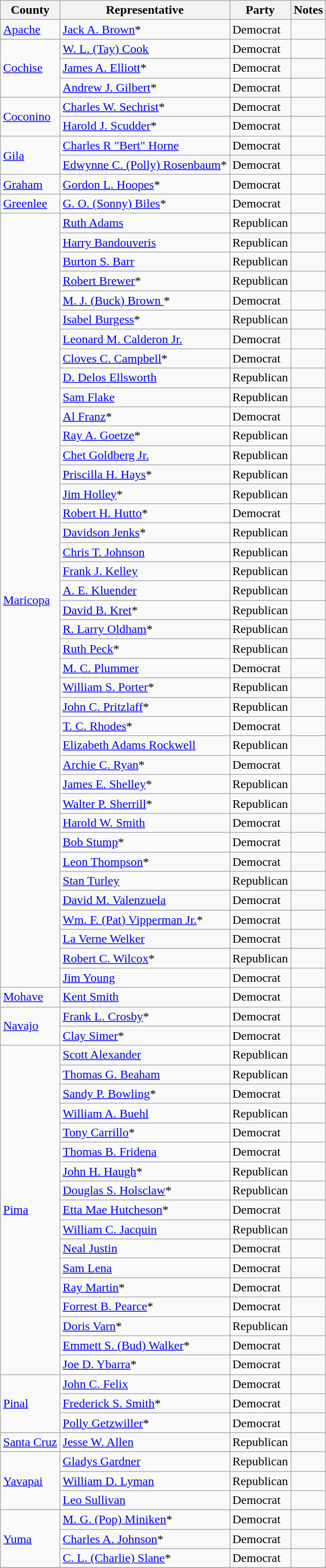<table class="wikitable">
<tr>
<th>County</th>
<th>Representative</th>
<th>Party</th>
<th>Notes</th>
</tr>
<tr>
<td><a href='#'>Apache</a></td>
<td><a href='#'>Jack A. Brown</a>*</td>
<td>Democrat</td>
<td></td>
</tr>
<tr>
<td rowspan="3"><a href='#'>Cochise</a></td>
<td><a href='#'>W. L. (Tay) Cook</a></td>
<td>Democrat</td>
<td></td>
</tr>
<tr>
<td><a href='#'>James A. Elliott</a>*</td>
<td>Democrat</td>
<td></td>
</tr>
<tr>
<td><a href='#'>Andrew J. Gilbert</a>*</td>
<td>Democrat</td>
<td></td>
</tr>
<tr>
<td rowspan="2"><a href='#'>Coconino</a></td>
<td><a href='#'>Charles W. Sechrist</a>*</td>
<td>Democrat</td>
<td></td>
</tr>
<tr>
<td><a href='#'>Harold J. Scudder</a>*</td>
<td>Democrat</td>
<td></td>
</tr>
<tr>
<td rowspan="2"><a href='#'>Gila</a></td>
<td><a href='#'>Charles R "Bert" Horne</a></td>
<td>Democrat</td>
<td></td>
</tr>
<tr>
<td><a href='#'>Edwynne C. (Polly) Rosenbaum</a>*</td>
<td>Democrat</td>
<td></td>
</tr>
<tr>
<td><a href='#'>Graham</a></td>
<td><a href='#'>Gordon L. Hoopes</a>*</td>
<td>Democrat</td>
<td></td>
</tr>
<tr>
<td><a href='#'>Greenlee</a></td>
<td><a href='#'>G. O. (Sonny) Biles</a>*</td>
<td>Democrat</td>
<td></td>
</tr>
<tr>
<td rowspan="40"><a href='#'>Maricopa</a></td>
<td><a href='#'>Ruth Adams</a></td>
<td>Republican</td>
<td></td>
</tr>
<tr>
<td><a href='#'>Harry Bandouveris</a></td>
<td>Republican</td>
<td></td>
</tr>
<tr>
<td><a href='#'>Burton S. Barr</a></td>
<td>Republican</td>
<td></td>
</tr>
<tr>
<td><a href='#'>Robert Brewer</a>*</td>
<td>Republican</td>
<td></td>
</tr>
<tr>
<td><a href='#'>M. J. (Buck) Brown </a>*</td>
<td>Democrat</td>
<td></td>
</tr>
<tr>
<td><a href='#'>Isabel Burgess</a>*</td>
<td>Republican</td>
<td></td>
</tr>
<tr>
<td><a href='#'>Leonard M. Calderon Jr.</a></td>
<td>Democrat</td>
<td></td>
</tr>
<tr>
<td><a href='#'>Cloves C. Campbell</a>*</td>
<td>Democrat</td>
<td></td>
</tr>
<tr>
<td><a href='#'>D. Delos Ellsworth</a></td>
<td>Republican</td>
<td></td>
</tr>
<tr>
<td><a href='#'>Sam Flake</a></td>
<td>Republican</td>
<td></td>
</tr>
<tr>
<td><a href='#'>Al Franz</a>*</td>
<td>Democrat</td>
<td></td>
</tr>
<tr>
<td><a href='#'>Ray A. Goetze</a>*</td>
<td>Republican</td>
<td></td>
</tr>
<tr>
<td><a href='#'>Chet Goldberg Jr.</a></td>
<td>Republican</td>
<td></td>
</tr>
<tr>
<td><a href='#'>Priscilla H. Hays</a>*</td>
<td>Republican</td>
<td></td>
</tr>
<tr>
<td><a href='#'>Jim Holley</a>*</td>
<td>Republican</td>
<td></td>
</tr>
<tr>
<td><a href='#'>Robert H. Hutto</a>*</td>
<td>Democrat</td>
<td></td>
</tr>
<tr>
<td><a href='#'>Davidson Jenks</a>*</td>
<td>Republican</td>
<td></td>
</tr>
<tr>
<td><a href='#'>Chris T. Johnson</a></td>
<td>Republican</td>
<td></td>
</tr>
<tr>
<td><a href='#'>Frank J. Kelley</a></td>
<td>Republican</td>
<td></td>
</tr>
<tr>
<td><a href='#'>A. E. Kluender</a></td>
<td>Republican</td>
<td></td>
</tr>
<tr>
<td><a href='#'>David B. Kret</a>*</td>
<td>Republican</td>
<td></td>
</tr>
<tr>
<td><a href='#'>R. Larry Oldham</a>*</td>
<td>Republican</td>
<td></td>
</tr>
<tr>
<td><a href='#'>Ruth Peck</a>*</td>
<td>Republican</td>
<td></td>
</tr>
<tr>
<td><a href='#'>M. C. Plummer</a></td>
<td>Democrat</td>
<td></td>
</tr>
<tr>
<td><a href='#'>William S. Porter</a>*</td>
<td>Republican</td>
<td></td>
</tr>
<tr>
<td><a href='#'>John C. Pritzlaff</a>*</td>
<td>Republican</td>
<td></td>
</tr>
<tr>
<td><a href='#'>T. C. Rhodes</a>*</td>
<td>Democrat</td>
<td></td>
</tr>
<tr>
<td><a href='#'>Elizabeth Adams Rockwell</a></td>
<td>Republican</td>
<td></td>
</tr>
<tr>
<td><a href='#'>Archie C. Ryan</a>*</td>
<td>Democrat</td>
<td></td>
</tr>
<tr>
<td><a href='#'>James E. Shelley</a>*</td>
<td>Republican</td>
<td></td>
</tr>
<tr>
<td><a href='#'>Walter P. Sherrill</a>*</td>
<td>Republican</td>
<td></td>
</tr>
<tr>
<td><a href='#'>Harold W. Smith</a></td>
<td>Democrat</td>
<td></td>
</tr>
<tr>
<td><a href='#'>Bob Stump</a>*</td>
<td>Democrat</td>
<td></td>
</tr>
<tr>
<td><a href='#'>Leon Thompson</a>*</td>
<td>Democrat</td>
<td></td>
</tr>
<tr>
<td><a href='#'>Stan Turley</a></td>
<td>Republican</td>
<td></td>
</tr>
<tr>
<td><a href='#'>David M. Valenzuela</a></td>
<td>Democrat</td>
<td></td>
</tr>
<tr>
<td><a href='#'>Wm. F. (Pat) Vipperman Jr.</a>*</td>
<td>Democrat</td>
<td></td>
</tr>
<tr>
<td><a href='#'>La Verne Welker</a></td>
<td>Democrat</td>
<td></td>
</tr>
<tr>
<td><a href='#'>Robert C. Wilcox</a>*</td>
<td>Republican</td>
<td></td>
</tr>
<tr>
<td><a href='#'>Jim Young</a></td>
<td>Democrat</td>
<td></td>
</tr>
<tr>
<td><a href='#'>Mohave</a></td>
<td><a href='#'>Kent Smith</a></td>
<td>Democrat</td>
<td></td>
</tr>
<tr>
<td rowspan="2"><a href='#'>Navajo</a></td>
<td><a href='#'>Frank L. Crosby</a>*</td>
<td>Democrat</td>
<td></td>
</tr>
<tr>
<td><a href='#'>Clay Simer</a>*</td>
<td>Democrat</td>
<td></td>
</tr>
<tr>
<td rowspan="17"><a href='#'>Pima</a></td>
<td><a href='#'>Scott Alexander</a></td>
<td>Republican</td>
<td></td>
</tr>
<tr>
<td><a href='#'>Thomas G. Beaham</a></td>
<td>Republican</td>
<td></td>
</tr>
<tr>
<td><a href='#'>Sandy P. Bowling</a>*</td>
<td>Democrat</td>
<td></td>
</tr>
<tr>
<td><a href='#'>William A. Buehl</a></td>
<td>Republican</td>
<td></td>
</tr>
<tr>
<td><a href='#'>Tony Carrillo</a>*</td>
<td>Democrat</td>
<td></td>
</tr>
<tr>
<td><a href='#'>Thomas B. Fridena</a></td>
<td>Democrat</td>
<td></td>
</tr>
<tr>
<td><a href='#'>John H. Haugh</a>*</td>
<td>Republican</td>
<td></td>
</tr>
<tr>
<td><a href='#'>Douglas S. Holsclaw</a>*</td>
<td>Republican</td>
<td></td>
</tr>
<tr>
<td><a href='#'>Etta Mae Hutcheson</a>*</td>
<td>Democrat</td>
<td></td>
</tr>
<tr>
<td><a href='#'>William C. Jacquin</a></td>
<td>Republican</td>
<td></td>
</tr>
<tr>
<td><a href='#'>Neal Justin</a></td>
<td>Democrat</td>
<td></td>
</tr>
<tr>
<td><a href='#'>Sam Lena</a></td>
<td>Democrat</td>
<td></td>
</tr>
<tr>
<td><a href='#'>Ray Martin</a>*</td>
<td>Democrat</td>
<td></td>
</tr>
<tr>
<td><a href='#'>Forrest B. Pearce</a>*</td>
<td>Democrat</td>
<td></td>
</tr>
<tr>
<td><a href='#'>Doris Varn</a>*</td>
<td>Republican</td>
<td></td>
</tr>
<tr>
<td><a href='#'>Emmett S. (Bud) Walker</a>*</td>
<td>Democrat</td>
<td></td>
</tr>
<tr>
<td><a href='#'>Joe D. Ybarra</a>*</td>
<td>Democrat</td>
<td></td>
</tr>
<tr>
<td rowspan="3"><a href='#'>Pinal</a></td>
<td><a href='#'>John C. Felix</a></td>
<td>Democrat</td>
<td></td>
</tr>
<tr>
<td><a href='#'>Frederick S. Smith</a>*</td>
<td>Democrat</td>
<td></td>
</tr>
<tr>
<td><a href='#'>Polly Getzwiller</a>*</td>
<td>Democrat</td>
<td></td>
</tr>
<tr>
<td><a href='#'>Santa Cruz</a></td>
<td><a href='#'>Jesse W. Allen</a></td>
<td>Republican</td>
<td></td>
</tr>
<tr>
<td rowspan="3"><a href='#'>Yavapai</a></td>
<td><a href='#'>Gladys Gardner</a></td>
<td>Republican</td>
<td></td>
</tr>
<tr>
<td><a href='#'>William D. Lyman</a></td>
<td>Republican</td>
<td></td>
</tr>
<tr>
<td><a href='#'>Leo Sullivan</a></td>
<td>Democrat</td>
<td></td>
</tr>
<tr>
<td rowspan="3"><a href='#'>Yuma</a></td>
<td><a href='#'>M. G. (Pop) Miniken</a>*</td>
<td>Democrat</td>
<td></td>
</tr>
<tr>
<td><a href='#'>Charles A. Johnson</a>*</td>
<td>Democrat</td>
<td></td>
</tr>
<tr>
<td><a href='#'>C. L. (Charlie) Slane</a>*</td>
<td>Democrat</td>
<td></td>
</tr>
<tr>
</tr>
</table>
